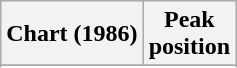<table class="wikitable sortable plainrowheaders">
<tr>
<th scope="col">Chart (1986)</th>
<th scope="col">Peak<br>position</th>
</tr>
<tr>
</tr>
<tr>
</tr>
<tr>
</tr>
</table>
